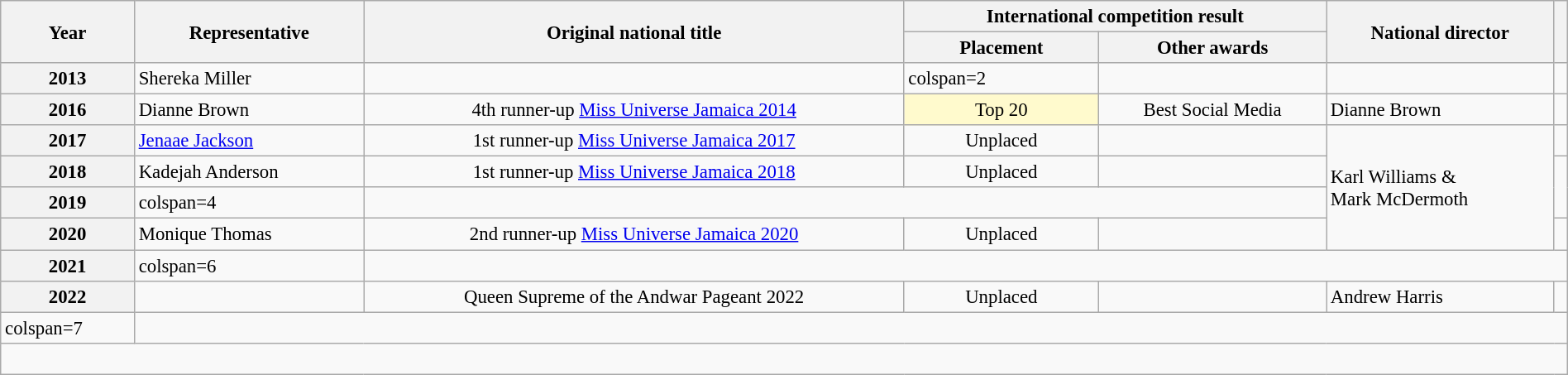<table class="wikitable defaultcenter" style="font-size:95%; width:100%">
<tr>
<th rowspan=2>Year</th>
<th rowspan=2>Representative</th>
<th rowspan=2>Original national title</th>
<th colspan=2>International competition result</th>
<th rowspan=2>National director</th>
<th rowspan=2></th>
</tr>
<tr>
<th width=150px>Placement</th>
<th>Other awards</th>
</tr>
<tr>
<th>2013</th>
<td>Shereka Miller</td>
<td></td>
<td>colspan=2 </td>
<td></td>
<td align=center></td>
</tr>
<tr>
<th>2016</th>
<td>Dianne Brown</td>
<td align=center>4th runner-up <a href='#'>Miss Universe Jamaica 2014</a></td>
<td align=center bgcolor=#FFFACD>Top 20</td>
<td align=center>Best Social Media</td>
<td>Dianne Brown</td>
<td align=center></td>
</tr>
<tr>
<th>2017</th>
<td><a href='#'>Jenaae Jackson</a></td>
<td align=center>1st runner-up <a href='#'>Miss Universe Jamaica 2017</a></td>
<td align=center>Unplaced</td>
<td></td>
<td rowspan=4>Karl Williams &<br>Mark McDermoth</td>
<td align=center></td>
</tr>
<tr>
<th>2018</th>
<td>Kadejah Anderson</td>
<td align=center>1st runner-up <a href='#'>Miss Universe Jamaica 2018</a></td>
<td align=center>Unplaced</td>
<td></td>
<td align=center rowspan=2></td>
</tr>
<tr>
<th>2019</th>
<td>colspan=4 </td>
</tr>
<tr>
<th>2020</th>
<td>Monique Thomas</td>
<td align=center>2nd runner-up <a href='#'>Miss Universe Jamaica 2020</a></td>
<td align=center>Unplaced</td>
<td></td>
<td align=center></td>
</tr>
<tr>
<th>2021</th>
<td>colspan=6 </td>
</tr>
<tr>
<th>2022</th>
<td></td>
<td align=center>Queen Supreme of the Andwar Pageant 2022</td>
<td align=center>Unplaced</td>
<td></td>
<td>Andrew Harris</td>
<td align=center></td>
</tr>
<tr>
<td>colspan=7 </td>
</tr>
<tr>
<td colspan="7"><br></td>
</tr>
</table>
